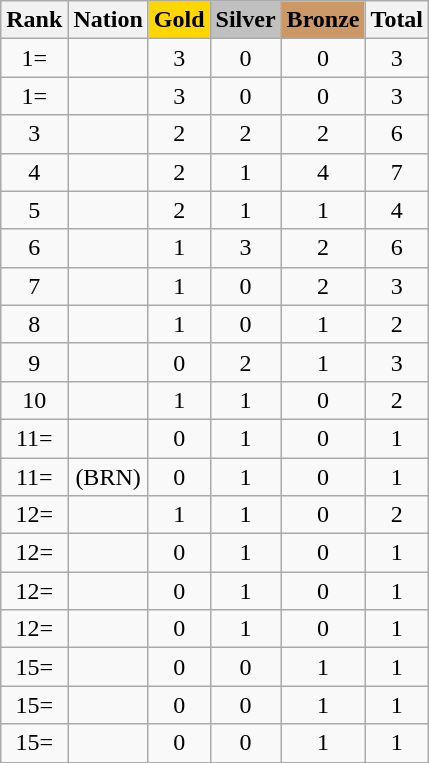<table class="wikitable sortable" style="text-align:center">
<tr>
<th>Rank</th>
<th>Nation</th>
<th style="background-color:gold">Gold</th>
<th style="background-color:silver">Silver</th>
<th style="background-color:#cc9966">Bronze</th>
<th>Total</th>
</tr>
<tr>
<td>1=</td>
<td align="left"></td>
<td>3</td>
<td>0</td>
<td>0</td>
<td>3</td>
</tr>
<tr>
<td>1=</td>
<td align=left></td>
<td>3</td>
<td>0</td>
<td>0</td>
<td>3</td>
</tr>
<tr>
<td>3</td>
<td align=left></td>
<td>2</td>
<td>2</td>
<td>2</td>
<td>6</td>
</tr>
<tr>
<td>4</td>
<td align=left></td>
<td>2</td>
<td>1</td>
<td>4</td>
<td>7</td>
</tr>
<tr>
<td>5</td>
<td align=left></td>
<td>2</td>
<td>1</td>
<td>1</td>
<td>4</td>
</tr>
<tr>
<td>6</td>
<td align=left></td>
<td>1</td>
<td>3</td>
<td>2</td>
<td>6</td>
</tr>
<tr>
<td>7</td>
<td align=left></td>
<td>1</td>
<td>0</td>
<td>2</td>
<td>3</td>
</tr>
<tr>
<td>8</td>
<td align=left></td>
<td>1</td>
<td>0</td>
<td>1</td>
<td>2</td>
</tr>
<tr>
<td>9</td>
<td align=left></td>
<td>0</td>
<td>2</td>
<td>1</td>
<td>3</td>
</tr>
<tr>
<td>10</td>
<td></td>
<td>1</td>
<td>1</td>
<td>0</td>
<td>2</td>
</tr>
<tr>
<td>11=</td>
<td align="left"></td>
<td>0</td>
<td>1</td>
<td>0</td>
<td>1</td>
</tr>
<tr>
<td>11=</td>
<td> (BRN)</td>
<td>0</td>
<td>1</td>
<td>0</td>
<td>1</td>
</tr>
<tr>
<td>12=</td>
<td align="left"></td>
<td>1</td>
<td>1</td>
<td>0</td>
<td>2</td>
</tr>
<tr>
<td>12=</td>
<td align="left"></td>
<td>0</td>
<td>1</td>
<td>0</td>
<td>1</td>
</tr>
<tr>
<td>12=</td>
<td align="left"></td>
<td>0</td>
<td>1</td>
<td>0</td>
<td>1</td>
</tr>
<tr>
<td>12=</td>
<td align="left"></td>
<td>0</td>
<td>1</td>
<td>0</td>
<td>1</td>
</tr>
<tr>
<td>15=</td>
<td align=left></td>
<td>0</td>
<td>0</td>
<td>1</td>
<td>1</td>
</tr>
<tr>
<td>15=</td>
<td align=left></td>
<td>0</td>
<td>0</td>
<td>1</td>
<td>1</td>
</tr>
<tr>
<td>15=</td>
<td align=left></td>
<td>0</td>
<td>0</td>
<td>1</td>
<td>1</td>
</tr>
</table>
